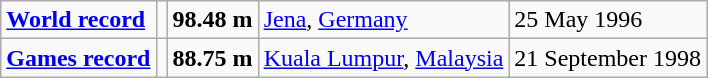<table class="wikitable">
<tr>
<td><a href='#'><strong>World record</strong></a></td>
<td></td>
<td><strong>98.48 m</strong></td>
<td><a href='#'>Jena</a>, <a href='#'>Germany</a></td>
<td>25 May 1996</td>
</tr>
<tr>
<td><a href='#'><strong>Games record</strong></a></td>
<td></td>
<td><strong>88.75 m</strong></td>
<td><a href='#'>Kuala Lumpur</a>, <a href='#'>Malaysia</a></td>
<td>21 September 1998</td>
</tr>
</table>
